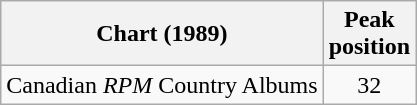<table class="wikitable">
<tr>
<th>Chart (1989)</th>
<th>Peak<br>position</th>
</tr>
<tr>
<td>Canadian <em>RPM</em> Country Albums</td>
<td align="center">32</td>
</tr>
</table>
